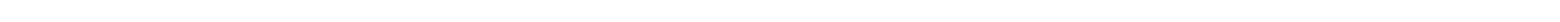<table style="width:88%; text-align:center;">
<tr style="color:white;">
<td style="background:"><strong>INC (2)</strong></td>
<td style="background:"><strong>JD (22)</strong></td>
<td style="background:"><strong>CPI (3)</strong></td>
<td style="background:"><strong>BJP (18)</strong></td>
<td style="background:"><strong>SAP (6)</strong></td>
<td style="background:"><strong>INDEPENDENTS (1)</strong></td>
<td style="background:"><strong>SP (1)</strong></td>
</tr>
<tr>
</tr>
</table>
